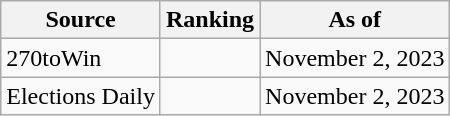<table class="wikitable" style="text-align:center">
<tr>
<th>Source</th>
<th>Ranking</th>
<th>As of</th>
</tr>
<tr>
<td align=left>270toWin</td>
<td></td>
<td>November 2, 2023</td>
</tr>
<tr>
<td align=left>Elections Daily</td>
<td></td>
<td>November 2, 2023</td>
</tr>
</table>
